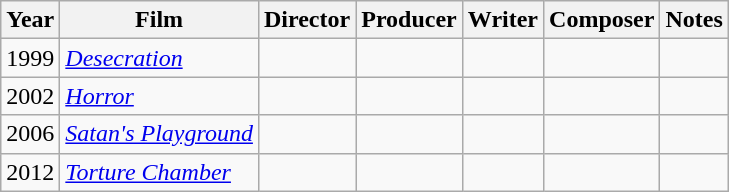<table class="wikitable">
<tr>
<th>Year</th>
<th>Film</th>
<th>Director</th>
<th>Producer</th>
<th>Writer</th>
<th>Composer</th>
<th>Notes</th>
</tr>
<tr>
<td>1999</td>
<td><em><a href='#'>Desecration</a></em></td>
<td></td>
<td></td>
<td></td>
<td></td>
<td></td>
</tr>
<tr>
<td>2002</td>
<td><em><a href='#'>Horror</a></em></td>
<td></td>
<td></td>
<td></td>
<td></td>
<td></td>
</tr>
<tr>
<td>2006</td>
<td><em><a href='#'>Satan's Playground</a></em></td>
<td></td>
<td></td>
<td></td>
<td></td>
<td></td>
</tr>
<tr>
<td>2012</td>
<td><em><a href='#'>Torture Chamber</a></em></td>
<td></td>
<td></td>
<td></td>
<td></td>
<td></td>
</tr>
</table>
